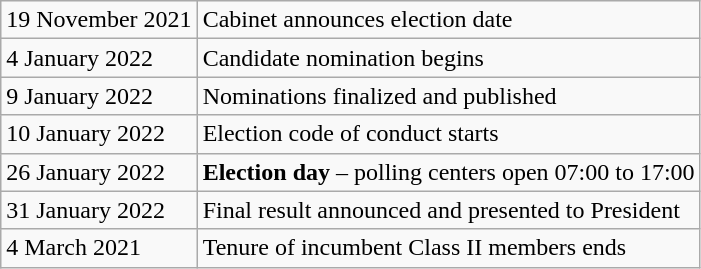<table class="wikitable">
<tr>
<td>19 November 2021</td>
<td>Cabinet announces election date</td>
</tr>
<tr>
<td>4 January 2022</td>
<td>Candidate nomination begins</td>
</tr>
<tr>
<td>9 January 2022</td>
<td>Nominations finalized and published</td>
</tr>
<tr>
<td>10 January 2022</td>
<td>Election code of conduct starts</td>
</tr>
<tr>
<td>26 January 2022</td>
<td><strong>Election day</strong> – polling centers open 07:00 to 17:00</td>
</tr>
<tr>
<td>31 January 2022</td>
<td>Final result announced and presented to President</td>
</tr>
<tr>
<td>4 March 2021</td>
<td>Tenure of incumbent Class II members ends</td>
</tr>
</table>
